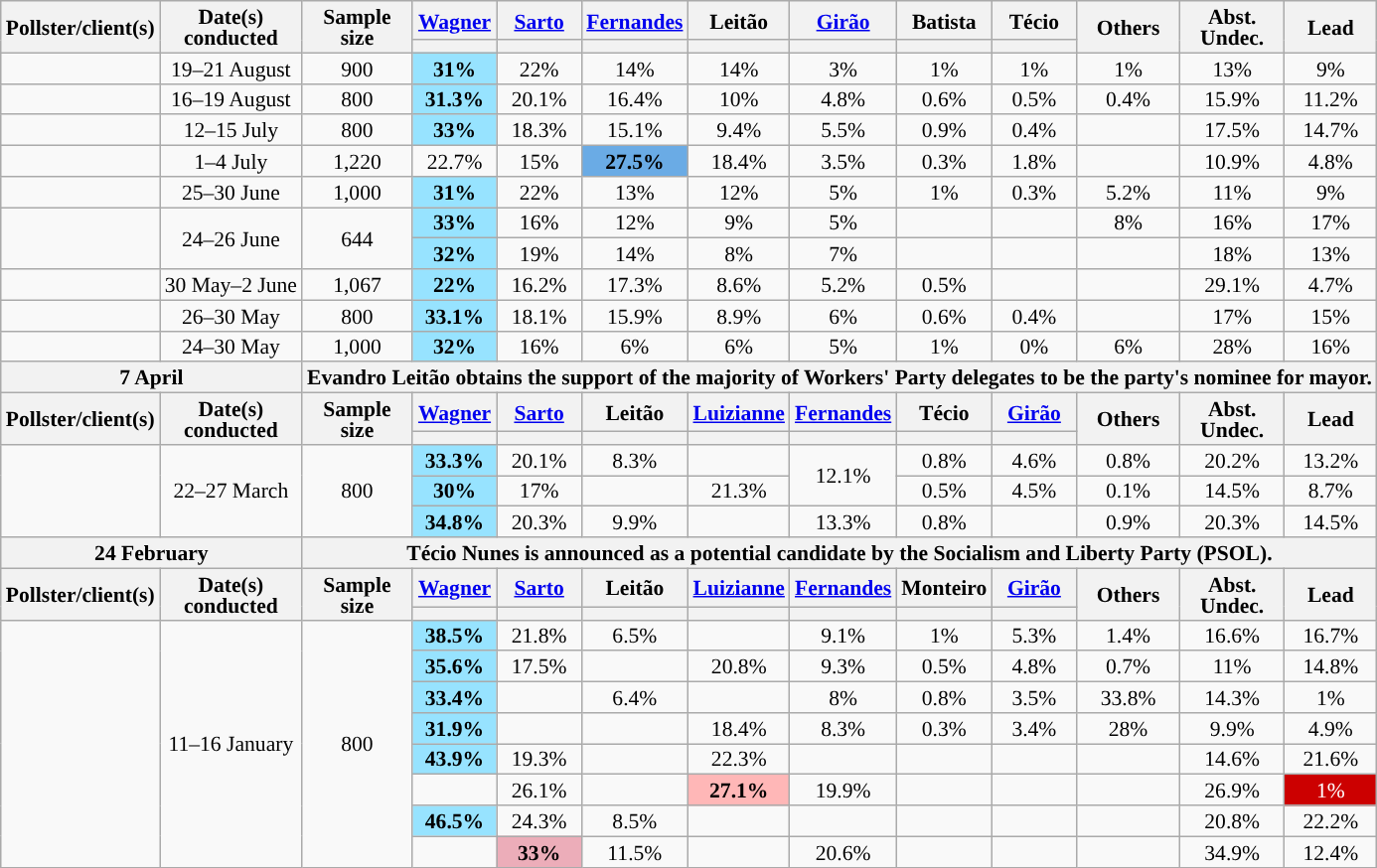<table class="wikitable" style="text-align:center;font-size:90%;line-height:14px;">
<tr>
<th rowspan="2">Pollster/client(s)</th>
<th rowspan="2">Date(s) <br>conducted</th>
<th rowspan="2">Sample <br>size</th>
<th><a href='#'>Wagner</a><br></th>
<th><a href='#'>Sarto</a><br></th>
<th><a href='#'>Fernandes</a><br></th>
<th>Leitão<br></th>
<th><a href='#'>Girão</a><br></th>
<th>Batista<br></th>
<th>Técio<br></th>
<th rowspan="2">Others</th>
<th rowspan="2">Abst.<br>Undec.</th>
<th rowspan="2">Lead</th>
</tr>
<tr>
<th data-sort-type="number" class="sortable" style="background:"></th>
<th data-sort-type="number" class="sortable" style="background:"></th>
<th data-sort-type="number" class="sortable" style="background:"></th>
<th data-sort-type="number" class="sortable" style="background:"></th>
<th data-sort-type="number" class="sortable" style="background:"></th>
<th data-sort-type="number" class="sortable" style="background:"></th>
<th data-sort-type="number" class="sortable" style="background:"></th>
</tr>
<tr>
<td></td>
<td>19–21 August</td>
<td>900</td>
<td style="background:#97e3ff;"><strong>31%</strong></td>
<td>22%</td>
<td>14%</td>
<td>14%</td>
<td>3%</td>
<td>1%</td>
<td>1%</td>
<td>1%</td>
<td>13%</td>
<td style="background:">9%</td>
</tr>
<tr>
<td></td>
<td>16–19 August</td>
<td>800</td>
<td style="background:#97e3ff;"><strong>31.3%</strong></td>
<td>20.1%</td>
<td>16.4%</td>
<td>10%</td>
<td>4.8%</td>
<td>0.6%</td>
<td>0.5%</td>
<td>0.4%</td>
<td>15.9%</td>
<td style="background:">11.2%</td>
</tr>
<tr>
<td></td>
<td>12–15 July</td>
<td>800</td>
<td style="background:#97e3ff;"><strong>33%</strong></td>
<td>18.3%</td>
<td>15.1%</td>
<td>9.4%</td>
<td>5.5%</td>
<td>0.9%</td>
<td>0.4%</td>
<td></td>
<td>17.5%</td>
<td style="background:">14.7%</td>
</tr>
<tr>
<td></td>
<td>1–4 July</td>
<td>1,220</td>
<td>22.7%</td>
<td>15%</td>
<td style="background:#6aabe5;"><strong>27.5%</strong></td>
<td>18.4%</td>
<td>3.5%</td>
<td>0.3%</td>
<td>1.8%</td>
<td></td>
<td>10.9%</td>
<td style="background:">4.8%</td>
</tr>
<tr>
<td></td>
<td>25–30 June</td>
<td>1,000</td>
<td style="background:#97e3ff;"><strong>31%</strong></td>
<td>22%</td>
<td>13%</td>
<td>12%</td>
<td>5%</td>
<td>1%</td>
<td>0.3%</td>
<td>5.2%</td>
<td>11%</td>
<td style="background:">9%</td>
</tr>
<tr>
<td rowspan="2"></td>
<td rowspan="2">24–26 June</td>
<td rowspan="2">644</td>
<td style="background:#97e3ff;"><strong>33%</strong></td>
<td>16%</td>
<td>12%</td>
<td>9%</td>
<td>5%</td>
<td></td>
<td></td>
<td>8%</td>
<td>16%</td>
<td style="background:">17%</td>
</tr>
<tr>
<td style="background:#97e3ff;"><strong>32%</strong></td>
<td>19%</td>
<td>14%</td>
<td>8%</td>
<td>7%</td>
<td></td>
<td></td>
<td></td>
<td>18%</td>
<td style="background:">13%</td>
</tr>
<tr>
<td></td>
<td>30 May–2 June</td>
<td>1,067</td>
<td style="background:#97e3ff;"><strong>22%</strong></td>
<td>16.2%</td>
<td>17.3%</td>
<td>8.6%</td>
<td>5.2%</td>
<td>0.5%</td>
<td></td>
<td></td>
<td>29.1%</td>
<td style="background:">4.7%</td>
</tr>
<tr>
<td></td>
<td>26–30 May</td>
<td>800</td>
<td style="background:#97e3ff;"><strong>33.1%</strong></td>
<td>18.1%</td>
<td>15.9%</td>
<td>8.9%</td>
<td>6%</td>
<td>0.6%</td>
<td>0.4%</td>
<td></td>
<td>17%</td>
<td style="background:">15%</td>
</tr>
<tr>
<td></td>
<td>24–30 May</td>
<td>1,000</td>
<td style="background:#97e3ff;"><strong>32%</strong></td>
<td>16%</td>
<td>6%</td>
<td>6%</td>
<td>5%</td>
<td>1%</td>
<td>0%</td>
<td>6%</td>
<td>28%</td>
<td style="background:">16%</td>
</tr>
<tr>
<th colspan="2">7 April</th>
<th colspan="11">Evandro Leitão obtains the support of the majority of Workers' Party delegates to be the party's nominee for mayor.</th>
</tr>
<tr>
<th rowspan="2">Pollster/client(s)</th>
<th rowspan="2">Date(s) <br>conducted</th>
<th rowspan="2">Sample <br>size</th>
<th><a href='#'>Wagner</a><br></th>
<th><a href='#'>Sarto</a><br></th>
<th>Leitão<br></th>
<th><a href='#'>Luizianne</a><br></th>
<th><a href='#'>Fernandes</a><br></th>
<th>Técio<br></th>
<th><a href='#'>Girão</a><br></th>
<th rowspan="2">Others</th>
<th rowspan="2">Abst.<br>Undec.</th>
<th rowspan="2">Lead</th>
</tr>
<tr>
<th data-sort-type="number" class="sortable" style="background:"></th>
<th data-sort-type="number" class="sortable" style="background:"></th>
<th data-sort-type="number" class="sortable" style="background:"></th>
<th data-sort-type="number" class="sortable" style="background:"></th>
<th data-sort-type="number" class="sortable" style="background:"></th>
<th data-sort-type="number" class="sortable" style="background:"></th>
<th data-sort-type="number" class="sortable" style="background:"></th>
</tr>
<tr>
<td rowspan="3"></td>
<td rowspan="3">22–27 March</td>
<td rowspan="3">800</td>
<td style="background:#97e3ff;"><strong>33.3%</strong></td>
<td>20.1%</td>
<td>8.3%</td>
<td></td>
<td rowspan="2">12.1%</td>
<td>0.8%</td>
<td>4.6%</td>
<td>0.8%</td>
<td>20.2%</td>
<td style="background:">13.2%</td>
</tr>
<tr>
<td style="background:#97e3ff;"><strong>30%</strong></td>
<td>17%</td>
<td></td>
<td>21.3%</td>
<td>0.5%</td>
<td>4.5%</td>
<td>0.1%</td>
<td>14.5%</td>
<td style="background:">8.7%</td>
</tr>
<tr>
<td style="background:#97e3ff;"><strong>34.8%</strong></td>
<td>20.3%</td>
<td>9.9%</td>
<td></td>
<td>13.3%</td>
<td>0.8%</td>
<td></td>
<td>0.9%</td>
<td>20.3%</td>
<td style="background:">14.5%</td>
</tr>
<tr>
<th colspan="2">24 February</th>
<th colspan="11">Técio Nunes is announced as a potential candidate by the Socialism and Liberty Party (PSOL).</th>
</tr>
<tr>
<th rowspan="2">Pollster/client(s)</th>
<th rowspan="2">Date(s) <br>conducted</th>
<th rowspan="2">Sample <br>size</th>
<th class="unsortable" style="width:50px;"><a href='#'>Wagner</a><br></th>
<th class="unsortable" style="width:50px;"><a href='#'>Sarto</a><br></th>
<th class="unsortable" style="width:50px;">Leitão<br></th>
<th class="unsortable" style="width:50px;"><a href='#'>Luizianne</a><br></th>
<th class="unsortable" style="width:50px;"><a href='#'>Fernandes</a><br></th>
<th class="unsortable" style="width:50px;">Monteiro<br></th>
<th class="unsortable" style="width:50px;"><a href='#'>Girão</a><br></th>
<th rowspan="2">Others</th>
<th rowspan="2">Abst.<br>Undec.</th>
<th rowspan="2">Lead</th>
</tr>
<tr>
<th data-sort-type="number" class="sortable" style="background:"></th>
<th data-sort-type="number" class="sortable" style="background:"></th>
<th data-sort-type="number" class="sortable" style="background:"></th>
<th data-sort-type="number" class="sortable" style="background:"></th>
<th data-sort-type="number" class="sortable" style="background:"></th>
<th data-sort-type="number" class="sortable" style="background:"></th>
<th data-sort-type="number" class="sortable" style="background:"></th>
</tr>
<tr>
<td rowspan="8"></td>
<td rowspan="8">11–16 January</td>
<td rowspan="8">800</td>
<td style="background:#97e3ff;"><strong>38.5%</strong></td>
<td>21.8%</td>
<td>6.5%</td>
<td></td>
<td>9.1%</td>
<td>1%</td>
<td>5.3%</td>
<td>1.4%</td>
<td>16.6%</td>
<td style="background:">16.7%</td>
</tr>
<tr>
<td style="background:#97e3ff;"><strong>35.6%</strong></td>
<td>17.5%</td>
<td></td>
<td>20.8%</td>
<td>9.3%</td>
<td>0.5%</td>
<td>4.8%</td>
<td>0.7%</td>
<td>11%</td>
<td style="background:">14.8%</td>
</tr>
<tr>
<td style="background:#97e3ff;"><strong>33.4%</strong></td>
<td></td>
<td>6.4%</td>
<td></td>
<td>8%</td>
<td>0.8%</td>
<td>3.5%</td>
<td>33.8%</td>
<td>14.3%</td>
<td style="background:">1%</td>
</tr>
<tr>
<td style="background:#97e3ff;"><strong>31.9%</strong></td>
<td></td>
<td></td>
<td>18.4%</td>
<td>8.3%</td>
<td>0.3%</td>
<td>3.4%</td>
<td>28%</td>
<td>9.9%</td>
<td style="background:">4.9%</td>
</tr>
<tr>
<td style="background:#97e3ff;"><strong>43.9%</strong></td>
<td>19.3%</td>
<td></td>
<td>22.3%</td>
<td></td>
<td></td>
<td></td>
<td></td>
<td>14.6%</td>
<td style="background:">21.6%</td>
</tr>
<tr>
<td></td>
<td>26.1%</td>
<td></td>
<td style="background:#ffb7b7;"><strong>27.1%</strong></td>
<td>19.9%</td>
<td></td>
<td></td>
<td></td>
<td>26.9%</td>
<td style="background:#CC0000;color:#FFFFFF;">1%</td>
</tr>
<tr>
<td style="background:#97e3ff;"><strong>46.5%</strong></td>
<td>24.3%</td>
<td>8.5%</td>
<td></td>
<td></td>
<td></td>
<td></td>
<td></td>
<td>20.8%</td>
<td style="background:">22.2%</td>
</tr>
<tr>
<td></td>
<td style="background:#ecadb9;"><strong>33%</strong></td>
<td>11.5%</td>
<td></td>
<td>20.6%</td>
<td></td>
<td></td>
<td></td>
<td>34.9%</td>
<td style="background:">12.4%</td>
</tr>
</table>
